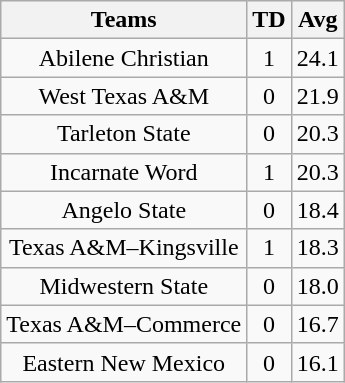<table class="wikitable sortable" style="text-align: center;">
<tr>
<th>Teams</th>
<th>TD</th>
<th>Avg</th>
</tr>
<tr>
<td style=>Abilene Christian</td>
<td>1</td>
<td>24.1</td>
</tr>
<tr>
<td style=>West Texas A&M</td>
<td>0</td>
<td>21.9</td>
</tr>
<tr>
<td style=>Tarleton State</td>
<td>0</td>
<td>20.3</td>
</tr>
<tr>
<td style=>Incarnate Word</td>
<td>1</td>
<td>20.3</td>
</tr>
<tr>
<td style=>Angelo State</td>
<td>0</td>
<td>18.4</td>
</tr>
<tr>
<td style=>Texas A&M–Kingsville</td>
<td>1</td>
<td>18.3</td>
</tr>
<tr>
<td style=>Midwestern State</td>
<td>0</td>
<td>18.0</td>
</tr>
<tr>
<td style=>Texas A&M–Commerce</td>
<td>0</td>
<td>16.7</td>
</tr>
<tr>
<td style=>Eastern New Mexico</td>
<td>0</td>
<td>16.1</td>
</tr>
</table>
